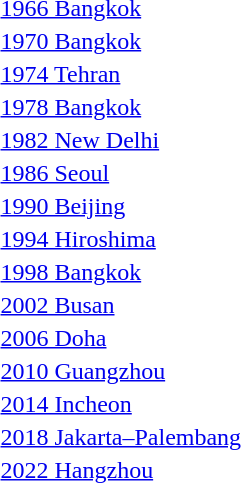<table>
<tr>
<td><a href='#'>1966 Bangkok</a></td>
<td></td>
<td></td>
<td></td>
</tr>
<tr>
<td><a href='#'>1970 Bangkok</a></td>
<td></td>
<td></td>
<td></td>
</tr>
<tr>
<td><a href='#'>1974 Tehran</a></td>
<td></td>
<td></td>
<td></td>
</tr>
<tr>
<td><a href='#'>1978 Bangkok</a></td>
<td></td>
<td></td>
<td></td>
</tr>
<tr>
<td><a href='#'>1982 New Delhi</a></td>
<td></td>
<td></td>
<td></td>
</tr>
<tr>
<td><a href='#'>1986 Seoul</a></td>
<td></td>
<td></td>
<td></td>
</tr>
<tr>
<td><a href='#'>1990 Beijing</a></td>
<td></td>
<td></td>
<td></td>
</tr>
<tr>
<td><a href='#'>1994 Hiroshima</a></td>
<td></td>
<td></td>
<td></td>
</tr>
<tr>
<td><a href='#'>1998 Bangkok</a></td>
<td></td>
<td></td>
<td></td>
</tr>
<tr>
<td><a href='#'>2002 Busan</a></td>
<td></td>
<td></td>
<td></td>
</tr>
<tr>
<td><a href='#'>2006 Doha</a></td>
<td></td>
<td></td>
<td></td>
</tr>
<tr>
<td><a href='#'>2010 Guangzhou</a></td>
<td></td>
<td></td>
<td></td>
</tr>
<tr>
<td><a href='#'>2014 Incheon</a></td>
<td></td>
<td></td>
<td></td>
</tr>
<tr>
<td><a href='#'>2018 Jakarta–Palembang</a></td>
<td></td>
<td></td>
<td></td>
</tr>
<tr>
<td><a href='#'>2022 Hangzhou</a></td>
<td></td>
<td></td>
<td></td>
</tr>
</table>
